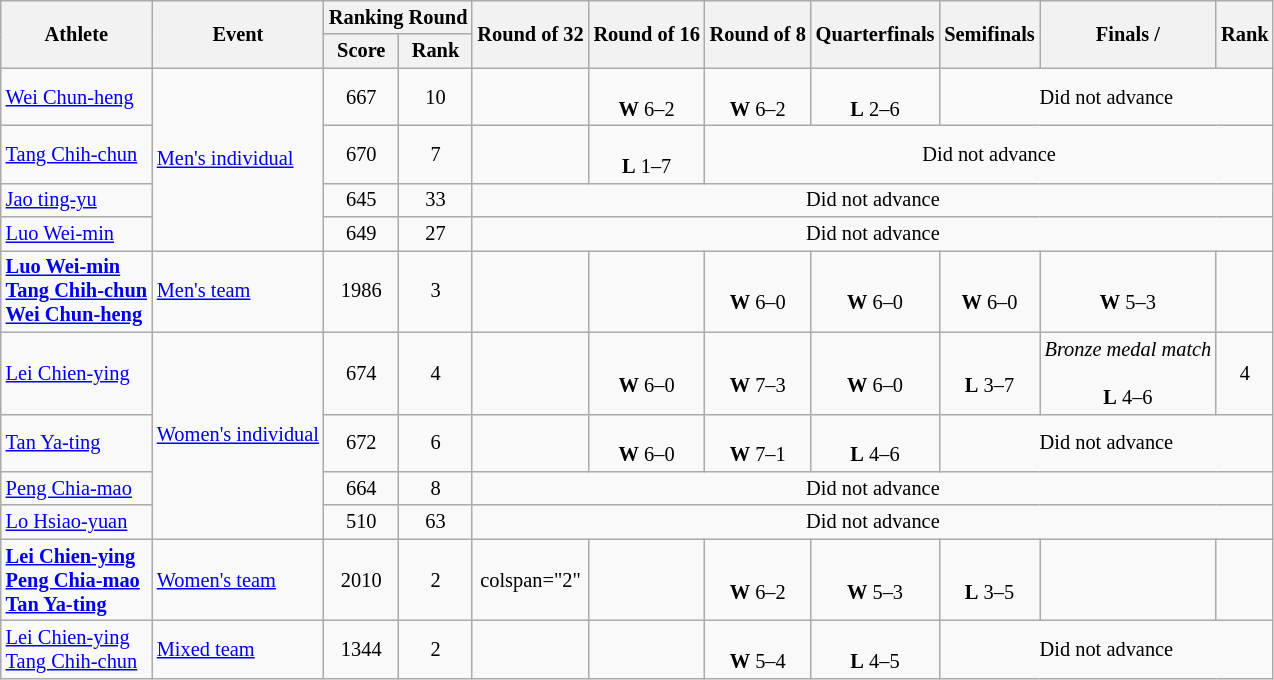<table class="wikitable" style="font-size:85%; text-align:center">
<tr>
<th rowspan="2">Athlete</th>
<th rowspan="2">Event</th>
<th colspan="2">Ranking Round</th>
<th rowspan="2">Round of 32</th>
<th rowspan="2">Round of 16</th>
<th rowspan="2">Round of 8</th>
<th rowspan="2">Quarterfinals</th>
<th rowspan="2">Semifinals</th>
<th rowspan="2">Finals / </th>
<th rowspan="2">Rank</th>
</tr>
<tr>
<th>Score</th>
<th>Rank</th>
</tr>
<tr>
<td align="left"><a href='#'>Wei Chun-heng</a></td>
<td align="left" rowspan="4"><a href='#'>Men's individual</a></td>
<td>667</td>
<td>10</td>
<td></td>
<td><br><strong>W</strong> 6–2</td>
<td><br><strong>W</strong> 6–2</td>
<td><br><strong>L</strong> 2–6</td>
<td colspan="3">Did not advance</td>
</tr>
<tr>
<td align="left"><a href='#'>Tang Chih-chun</a></td>
<td>670</td>
<td>7</td>
<td></td>
<td><br><strong>L</strong> 1–7</td>
<td colspan="5">Did not advance</td>
</tr>
<tr>
<td align="left"><a href='#'>Jao ting-yu</a></td>
<td>645</td>
<td>33</td>
<td colspan="7">Did not advance</td>
</tr>
<tr>
<td align="left"><a href='#'>Luo Wei-min</a></td>
<td>649</td>
<td>27</td>
<td colspan="7">Did not advance</td>
</tr>
<tr>
<td align="left"><strong><a href='#'>Luo Wei-min</a> <br> <a href='#'>Tang Chih-chun</a> <br> <a href='#'>Wei Chun-heng</a></strong></td>
<td align="left"><a href='#'>Men's team</a></td>
<td>1986</td>
<td>3</td>
<td></td>
<td></td>
<td><br><strong>W</strong> 6–0</td>
<td><br><strong>W</strong> 6–0</td>
<td><br><strong>W</strong> 6–0</td>
<td><br><strong>W</strong> 5–3</td>
<td></td>
</tr>
<tr>
<td align="left"><a href='#'>Lei Chien-ying</a></td>
<td rowspan="4"><a href='#'>Women's individual</a></td>
<td>674</td>
<td>4</td>
<td></td>
<td><br><strong>W</strong> 6–0</td>
<td><br><strong>W</strong> 7–3</td>
<td><br><strong>W</strong> 6–0</td>
<td><br><strong>L</strong> 3–7</td>
<td><em>Bronze medal match</em><br><br><strong>L</strong> 4–6</td>
<td>4</td>
</tr>
<tr>
<td align="left"><a href='#'>Tan Ya-ting</a></td>
<td>672</td>
<td>6</td>
<td></td>
<td><br><strong>W</strong> 6–0</td>
<td><br><strong>W</strong> 7–1</td>
<td><br><strong>L</strong> 4–6</td>
<td colspan="3">Did not advance</td>
</tr>
<tr>
<td align="left"><a href='#'>Peng Chia-mao</a></td>
<td>664</td>
<td>8</td>
<td colspan="7">Did not advance</td>
</tr>
<tr>
<td align="left"><a href='#'>Lo Hsiao-yuan</a></td>
<td>510</td>
<td>63</td>
<td colspan="7">Did not advance</td>
</tr>
<tr>
<td align="left"><strong><a href='#'>Lei Chien-ying</a> <br> <a href='#'>Peng Chia-mao</a> <br> <a href='#'>Tan Ya-ting</a></strong></td>
<td align="left"><a href='#'>Women's team</a></td>
<td>2010</td>
<td>2</td>
<td>colspan="2" </td>
<td></td>
<td><br><strong>W</strong> 6–2</td>
<td><br><strong>W</strong> 5–3</td>
<td><br><strong>L</strong> 3–5</td>
<td></td>
</tr>
<tr>
<td align="left"><a href='#'>Lei Chien-ying</a> <br> <a href='#'>Tang Chih-chun</a></td>
<td align="left"><a href='#'>Mixed team</a></td>
<td>1344</td>
<td>2</td>
<td></td>
<td></td>
<td><br><strong>W</strong> 5–4</td>
<td><br><strong>L</strong> 4–5</td>
<td colspan="3">Did not advance</td>
</tr>
</table>
